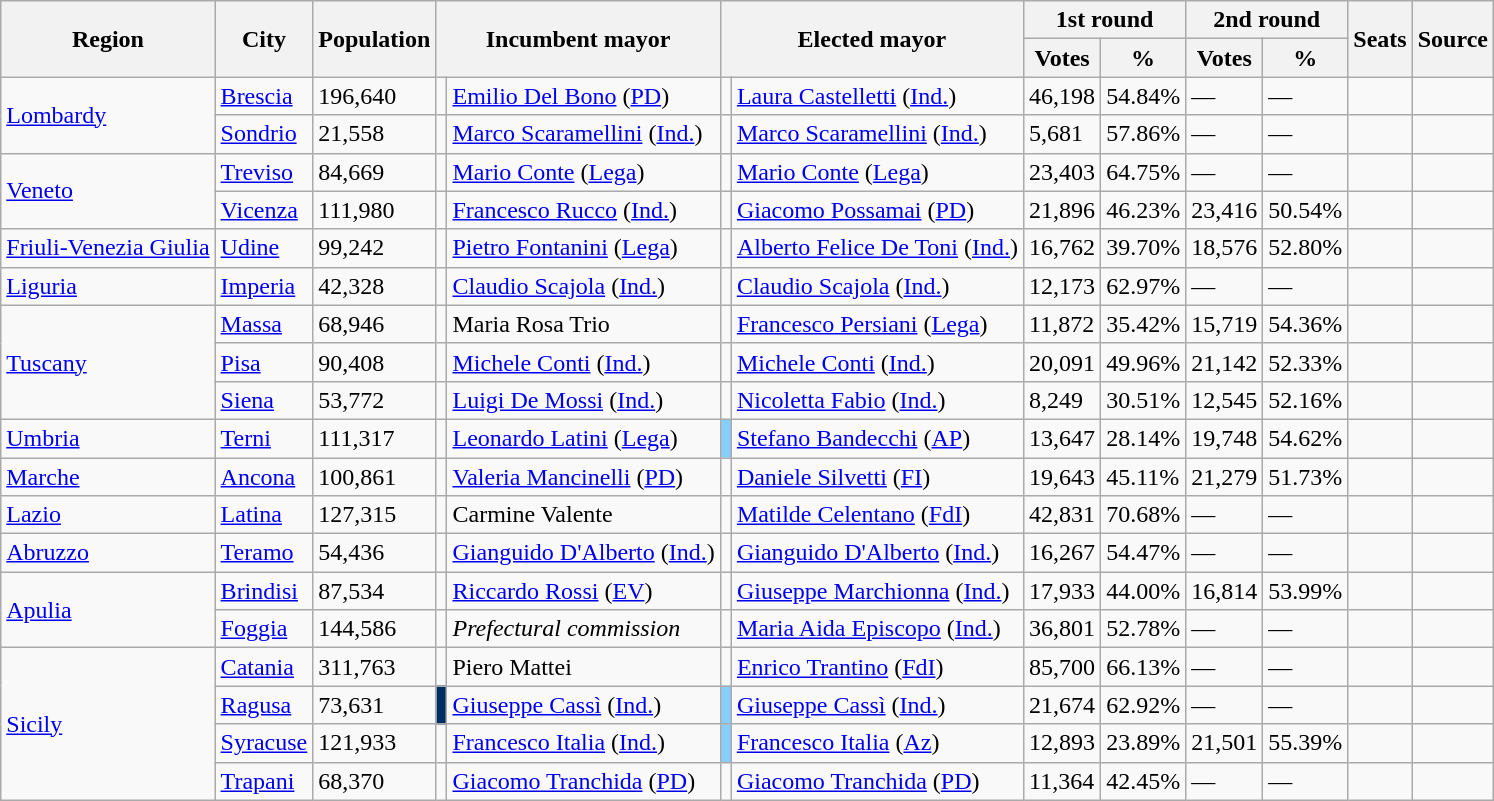<table class=wikitable>
<tr>
<th rowspan=2>Region</th>
<th rowspan=2>City</th>
<th rowspan=2>Population</th>
<th colspan=2 rowspan=2>Incumbent mayor</th>
<th colspan=2 rowspan=2>Elected mayor</th>
<th colspan=2>1st round</th>
<th colspan=2>2nd round</th>
<th rowspan=2>Seats</th>
<th rowspan=2>Source</th>
</tr>
<tr>
<th>Votes</th>
<th>%</th>
<th>Votes</th>
<th>%</th>
</tr>
<tr>
<td rowspan=2> <a href='#'>Lombardy</a></td>
<td><a href='#'>Brescia</a></td>
<td>196,640</td>
<td bgcolor=></td>
<td align=left><a href='#'>Emilio Del Bono</a> (<a href='#'>PD</a>)</td>
<td bgcolor=></td>
<td align=left><a href='#'>Laura Castelletti</a> (<a href='#'>Ind.</a>)</td>
<td>46,198</td>
<td>54.84%</td>
<td>—</td>
<td>—</td>
<td></td>
<td></td>
</tr>
<tr>
<td><a href='#'>Sondrio</a></td>
<td>21,558</td>
<td bgcolor=></td>
<td align=left><a href='#'>Marco Scaramellini</a> (<a href='#'>Ind.</a>)</td>
<td bgcolor=></td>
<td align=left><a href='#'>Marco Scaramellini</a> (<a href='#'>Ind.</a>)</td>
<td>5,681</td>
<td>57.86%</td>
<td>—</td>
<td>—</td>
<td></td>
<td></td>
</tr>
<tr>
<td rowspan=2> <a href='#'>Veneto</a></td>
<td><a href='#'>Treviso</a></td>
<td>84,669</td>
<td bgcolor=></td>
<td align=left><a href='#'>Mario Conte</a> (<a href='#'>Lega</a>)</td>
<td bgcolor=></td>
<td align=left><a href='#'>Mario Conte</a> (<a href='#'>Lega</a>)</td>
<td>23,403</td>
<td>64.75%</td>
<td>—</td>
<td>—</td>
<td></td>
<td></td>
</tr>
<tr>
<td><a href='#'>Vicenza</a></td>
<td>111,980</td>
<td bgcolor=></td>
<td align=left><a href='#'>Francesco Rucco</a> (<a href='#'>Ind.</a>)</td>
<td bgcolor=></td>
<td align=left><a href='#'>Giacomo Possamai</a> (<a href='#'>PD</a>)</td>
<td>21,896</td>
<td>46.23%</td>
<td>23,416</td>
<td>50.54%</td>
<td></td>
<td></td>
</tr>
<tr>
<td> <a href='#'>Friuli-Venezia Giulia</a></td>
<td><a href='#'>Udine</a></td>
<td>99,242</td>
<td bgcolor=></td>
<td align=left><a href='#'>Pietro Fontanini</a> (<a href='#'>Lega</a>)</td>
<td bgcolor=></td>
<td align=left><a href='#'>Alberto Felice De Toni</a> (<a href='#'>Ind.</a>)</td>
<td>16,762</td>
<td>39.70%</td>
<td>18,576</td>
<td>52.80%</td>
<td></td>
<td></td>
</tr>
<tr>
<td> <a href='#'>Liguria</a></td>
<td><a href='#'>Imperia</a></td>
<td>42,328</td>
<td bgcolor=></td>
<td align=left><a href='#'>Claudio Scajola</a> (<a href='#'>Ind.</a>)</td>
<td bgcolor=></td>
<td align=left><a href='#'>Claudio Scajola</a> (<a href='#'>Ind.</a>)</td>
<td>12,173</td>
<td>62.97%</td>
<td>—</td>
<td>—</td>
<td></td>
<td></td>
</tr>
<tr>
<td rowspan=3> <a href='#'>Tuscany</a></td>
<td><a href='#'>Massa</a></td>
<td>68,946</td>
<td bgcolor=></td>
<td align=left>Maria Rosa Trio</td>
<td bgcolor=></td>
<td align=left><a href='#'>Francesco Persiani</a> (<a href='#'>Lega</a>)</td>
<td>11,872</td>
<td>35.42%</td>
<td>15,719</td>
<td>54.36%</td>
<td></td>
<td></td>
</tr>
<tr>
<td><a href='#'>Pisa</a></td>
<td>90,408</td>
<td bgcolor=></td>
<td align=left><a href='#'>Michele Conti</a> (<a href='#'>Ind.</a>)</td>
<td bgcolor=></td>
<td align=left><a href='#'>Michele Conti</a> (<a href='#'>Ind.</a>)</td>
<td>20,091</td>
<td>49.96%</td>
<td>21,142</td>
<td>52.33%</td>
<td></td>
<td></td>
</tr>
<tr>
<td><a href='#'>Siena</a></td>
<td>53,772</td>
<td bgcolor=></td>
<td align=left><a href='#'>Luigi De Mossi</a> (<a href='#'>Ind.</a>)</td>
<td bgcolor=></td>
<td align=left><a href='#'>Nicoletta Fabio</a> (<a href='#'>Ind.</a>)</td>
<td>8,249</td>
<td>30.51%</td>
<td>12,545</td>
<td>52.16%</td>
<td></td>
<td></td>
</tr>
<tr>
<td> <a href='#'>Umbria</a></td>
<td><a href='#'>Terni</a></td>
<td>111,317</td>
<td bgcolor=></td>
<td align=left><a href='#'>Leonardo Latini</a> (<a href='#'>Lega</a>)</td>
<td bgcolor=#87CEFA></td>
<td align=left><a href='#'>Stefano Bandecchi</a> (<a href='#'>AP</a>)</td>
<td>13,647</td>
<td>28.14%</td>
<td>19,748</td>
<td>54.62%</td>
<td></td>
<td></td>
</tr>
<tr>
<td> <a href='#'>Marche</a></td>
<td><a href='#'>Ancona</a></td>
<td>100,861</td>
<td bgcolor=></td>
<td align=left><a href='#'>Valeria Mancinelli</a> (<a href='#'>PD</a>)</td>
<td bgcolor=></td>
<td align=left><a href='#'>Daniele Silvetti</a> (<a href='#'>FI</a>)</td>
<td>19,643</td>
<td>45.11%</td>
<td>21,279</td>
<td>51.73%</td>
<td></td>
<td></td>
</tr>
<tr>
<td> <a href='#'>Lazio</a></td>
<td><a href='#'>Latina</a></td>
<td>127,315</td>
<td bgcolor=></td>
<td align=left>Carmine Valente</td>
<td bgcolor=></td>
<td align=left><a href='#'>Matilde Celentano</a> (<a href='#'>FdI</a>)</td>
<td>42,831</td>
<td>70.68%</td>
<td>—</td>
<td>—</td>
<td></td>
<td></td>
</tr>
<tr>
<td> <a href='#'>Abruzzo</a></td>
<td><a href='#'>Teramo</a></td>
<td>54,436</td>
<td bgcolor=></td>
<td align=left><a href='#'>Gianguido D'Alberto</a> (<a href='#'>Ind.</a>)</td>
<td bgcolor=></td>
<td align=left><a href='#'>Gianguido D'Alberto</a> (<a href='#'>Ind.</a>)</td>
<td>16,267</td>
<td>54.47%</td>
<td>—</td>
<td>—</td>
<td></td>
<td></td>
</tr>
<tr>
<td rowspan=2> <a href='#'>Apulia</a></td>
<td><a href='#'>Brindisi</a></td>
<td>87,534</td>
<td bgcolor=></td>
<td align=left><a href='#'>Riccardo Rossi</a> (<a href='#'>EV</a>)</td>
<td bgcolor=></td>
<td align=left><a href='#'>Giuseppe Marchionna</a> (<a href='#'>Ind.</a>)</td>
<td>17,933</td>
<td>44.00%</td>
<td>16,814</td>
<td>53.99%</td>
<td></td>
<td></td>
</tr>
<tr>
<td><a href='#'>Foggia</a></td>
<td>144,586</td>
<td bgcolor=></td>
<td align=left><em>Prefectural commission</em></td>
<td bgcolor=></td>
<td align=left><a href='#'>Maria Aida Episcopo</a> (<a href='#'>Ind.</a>)</td>
<td>36,801</td>
<td>52.78%</td>
<td>—</td>
<td>—</td>
<td></td>
<td></td>
</tr>
<tr>
<td rowspan=4> <a href='#'>Sicily</a></td>
<td><a href='#'>Catania</a></td>
<td>311,763</td>
<td bgcolor=></td>
<td align=left>Piero Mattei</td>
<td bgcolor=></td>
<td align=left><a href='#'>Enrico Trantino</a> (<a href='#'>FdI</a>)</td>
<td>85,700</td>
<td>66.13%</td>
<td>—</td>
<td>—</td>
<td></td>
<td></td>
</tr>
<tr>
<td><a href='#'>Ragusa</a></td>
<td>73,631</td>
<td bgcolor=#002E63></td>
<td align=left><a href='#'>Giuseppe Cassì</a> (<a href='#'>Ind.</a>)</td>
<td bgcolor=#87CEFA></td>
<td align=left><a href='#'>Giuseppe Cassì</a> (<a href='#'>Ind.</a>)</td>
<td>21,674</td>
<td>62.92%</td>
<td>—</td>
<td>—</td>
<td></td>
<td></td>
</tr>
<tr>
<td><a href='#'>Syracuse</a></td>
<td>121,933</td>
<td bgcolor=></td>
<td align=left><a href='#'>Francesco Italia</a> (<a href='#'>Ind.</a>)</td>
<td bgcolor=#87CEFA></td>
<td align=left><a href='#'>Francesco Italia</a> (<a href='#'>Az</a>)</td>
<td>12,893</td>
<td>23.89%</td>
<td>21,501</td>
<td>55.39%</td>
<td></td>
<td></td>
</tr>
<tr>
<td><a href='#'>Trapani</a></td>
<td>68,370</td>
<td bgcolor=></td>
<td align=left><a href='#'>Giacomo Tranchida</a> (<a href='#'>PD</a>)</td>
<td bgcolor=></td>
<td align=left><a href='#'>Giacomo Tranchida</a> (<a href='#'>PD</a>)</td>
<td>11,364</td>
<td>42.45%</td>
<td>—</td>
<td>—</td>
<td></td>
<td></td>
</tr>
</table>
